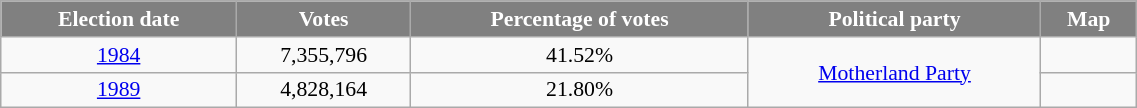<table class="wikitable" style="font-size:0.906em; width:60%; text-align:center;">
<tr>
<th style="background:gray; color:white; text-align:center;">Election date</th>
<th style="background:gray; color:white; text-align:center;">Votes</th>
<th style="background:gray; color:white; text-align:center;">Percentage of votes</th>
<th style="background:gray; color:white; text-align:center;">Political party</th>
<th style="background:gray; color:white; text-align:center;">Map</th>
</tr>
<tr>
<td><a href='#'>1984</a></td>
<td>7,355,796</td>
<td>41.52%</td>
<td rowspan="2"><a href='#'>Motherland Party</a></td>
<td></td>
</tr>
<tr>
<td><a href='#'>1989</a></td>
<td>4,828,164</td>
<td>21.80%</td>
<td></td>
</tr>
</table>
